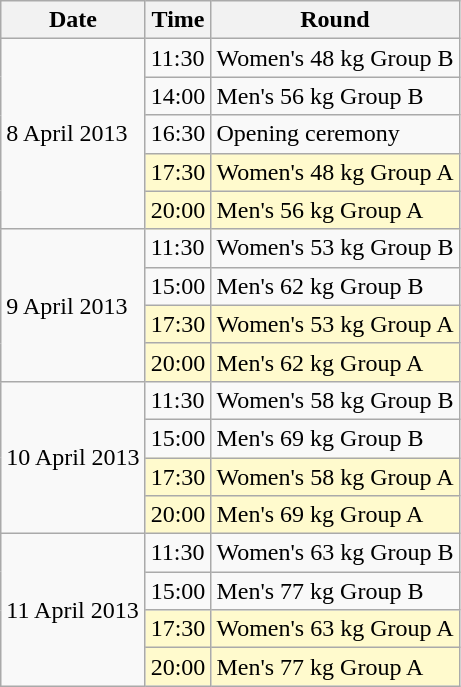<table class="wikitable">
<tr>
<th>Date</th>
<th>Time</th>
<th>Round</th>
</tr>
<tr>
<td rowspan=5>8 April 2013</td>
<td>11:30</td>
<td>Women's 48 kg Group B</td>
</tr>
<tr>
<td>14:00</td>
<td>Men's 56 kg Group B</td>
</tr>
<tr>
<td>16:30</td>
<td>Opening ceremony</td>
</tr>
<tr style=background:lemonchiffon>
<td>17:30</td>
<td>Women's 48 kg Group A</td>
</tr>
<tr style=background:lemonchiffon>
<td>20:00</td>
<td>Men's 56 kg Group A</td>
</tr>
<tr>
<td rowspan=4>9 April 2013</td>
<td>11:30</td>
<td>Women's 53 kg Group B</td>
</tr>
<tr>
<td>15:00</td>
<td>Men's 62 kg Group B</td>
</tr>
<tr style=background:lemonchiffon>
<td>17:30</td>
<td>Women's 53 kg Group A</td>
</tr>
<tr style=background:lemonchiffon>
<td>20:00</td>
<td>Men's 62 kg Group A</td>
</tr>
<tr>
<td rowspan=4>10 April 2013</td>
<td>11:30</td>
<td>Women's 58 kg Group B</td>
</tr>
<tr>
<td>15:00</td>
<td>Men's 69 kg Group B</td>
</tr>
<tr style=background:lemonchiffon>
<td>17:30</td>
<td>Women's 58 kg Group A</td>
</tr>
<tr style=background:lemonchiffon>
<td>20:00</td>
<td>Men's 69 kg Group A</td>
</tr>
<tr>
<td rowspan=4>11 April 2013</td>
<td>11:30</td>
<td>Women's 63 kg Group B</td>
</tr>
<tr>
<td>15:00</td>
<td>Men's 77 kg Group B</td>
</tr>
<tr style=background:lemonchiffon>
<td>17:30</td>
<td>Women's 63 kg Group A</td>
</tr>
<tr style=background:lemonchiffon>
<td>20:00</td>
<td>Men's 77 kg Group A</td>
</tr>
</table>
